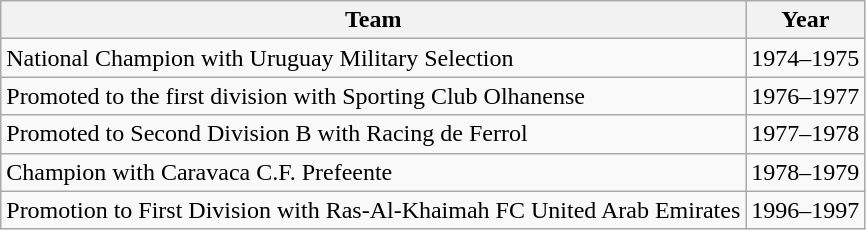<table class="wikitable">
<tr>
<th>Team</th>
<th>Year</th>
</tr>
<tr>
<td>National Champion with Uruguay Military Selection</td>
<td>1974–1975</td>
</tr>
<tr>
<td>Promoted to the first division with Sporting Club Olhanense</td>
<td>1976–1977</td>
</tr>
<tr>
<td>Promoted to Second Division B with Racing de Ferrol</td>
<td>1977–1978</td>
</tr>
<tr>
<td>Champion with Caravaca C.F. Prefeente</td>
<td>1978–1979</td>
</tr>
<tr>
<td>Promotion to First Division with Ras-Al-Khaimah FC United Arab Emirates</td>
<td>1996–1997</td>
</tr>
</table>
